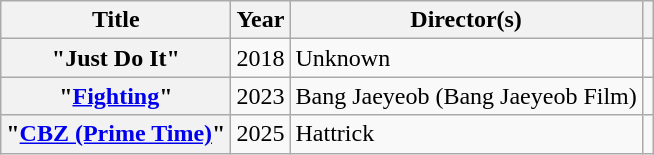<table class="wikitable plainrowheaders">
<tr>
<th scope="col">Title</th>
<th scope="col">Year</th>
<th scope="col">Director(s)</th>
<th scope="col"></th>
</tr>
<tr>
<th scope="row">"Just Do It"</th>
<td>2018</td>
<td>Unknown</td>
<td style="text-align:center"></td>
</tr>
<tr>
<th scope="row">"<a href='#'>Fighting</a>"</th>
<td>2023</td>
<td style="text-align:center">Bang Jaeyeob (Bang Jaeyeob Film)</td>
<td style="text-align:center"></td>
</tr>
<tr>
<th scope="row">"<a href='#'>CBZ (Prime Time)</a>"</th>
<td>2025</td>
<td>Hattrick</td>
<td style="text-align:center"></td>
</tr>
</table>
